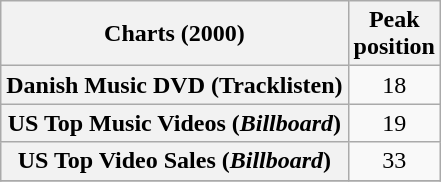<table class="wikitable sortable plainrowheaders">
<tr>
<th>Charts (2000)</th>
<th>Peak<br>position</th>
</tr>
<tr>
<th scope="row">Danish Music DVD (Tracklisten)</th>
<td align="center">18</td>
</tr>
<tr>
<th scope="row">US Top Music Videos (<em>Billboard</em>)</th>
<td align="center">19</td>
</tr>
<tr>
<th scope="row">US Top Video Sales (<em>Billboard</em>)</th>
<td align="center">33</td>
</tr>
<tr>
</tr>
</table>
